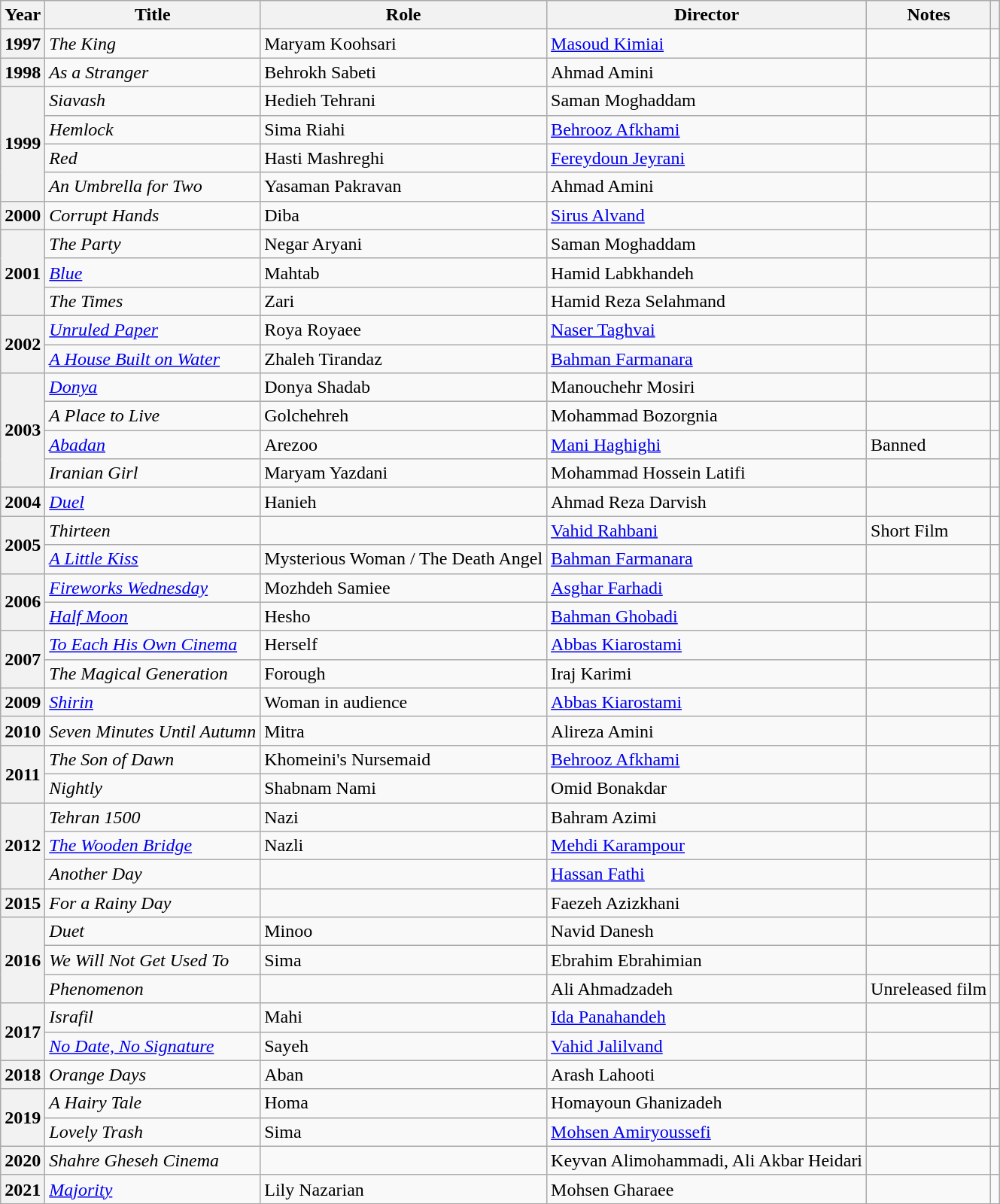<table class="wikitable plainrowheaders sortable"  style=font-size:100%>
<tr>
<th scope="col">Year</th>
<th scope="col">Title</th>
<th scope="col">Role</th>
<th scope="col">Director</th>
<th scope="col" class="unsortable">Notes</th>
<th scope="col" class="unsortable"></th>
</tr>
<tr>
<th scope=row>1997</th>
<td><em>The King</em></td>
<td>Maryam Koohsari</td>
<td><a href='#'>Masoud Kimiai</a></td>
<td></td>
<td></td>
</tr>
<tr>
<th scope=row>1998</th>
<td><em>As a Stranger</em></td>
<td>Behrokh Sabeti</td>
<td>Ahmad Amini</td>
<td></td>
<td></td>
</tr>
<tr>
<th scope=row rowspan="4">1999</th>
<td><em>Siavash</em></td>
<td>Hedieh Tehrani</td>
<td>Saman Moghaddam</td>
<td></td>
<td></td>
</tr>
<tr>
<td><em>Hemlock</em></td>
<td>Sima Riahi</td>
<td><a href='#'>Behrooz Afkhami</a></td>
<td></td>
<td></td>
</tr>
<tr>
<td><em>Red</em></td>
<td>Hasti Mashreghi</td>
<td><a href='#'>Fereydoun Jeyrani</a></td>
<td></td>
<td></td>
</tr>
<tr>
<td><em>An Umbrella for Two</em></td>
<td>Yasaman Pakravan</td>
<td>Ahmad Amini</td>
<td></td>
<td></td>
</tr>
<tr>
<th scope=row>2000</th>
<td><em>Corrupt Hands</em></td>
<td>Diba</td>
<td><a href='#'>Sirus Alvand</a></td>
<td></td>
<td></td>
</tr>
<tr>
<th scope=row rowspan="3">2001</th>
<td><em>The Party</em></td>
<td>Negar Aryani</td>
<td>Saman Moghaddam</td>
<td></td>
<td></td>
</tr>
<tr>
<td><em><a href='#'>Blue</a></em></td>
<td>Mahtab</td>
<td>Hamid Labkhandeh</td>
<td></td>
<td></td>
</tr>
<tr>
<td><em>The Times</em></td>
<td>Zari</td>
<td>Hamid Reza Selahmand</td>
<td></td>
<td></td>
</tr>
<tr>
<th scope=row rowspan="2">2002</th>
<td><a href='#'><em>Unruled Paper</em></a></td>
<td>Roya Royaee</td>
<td><a href='#'>Naser Taghvai</a></td>
<td></td>
<td></td>
</tr>
<tr>
<td><em><a href='#'>A House Built on Water</a></em></td>
<td>Zhaleh Tirandaz</td>
<td><a href='#'>Bahman Farmanara</a></td>
<td></td>
<td></td>
</tr>
<tr>
<th scope=row rowspan="4">2003</th>
<td><em><a href='#'>Donya</a></em></td>
<td>Donya Shadab</td>
<td>Manouchehr Mosiri</td>
<td></td>
<td></td>
</tr>
<tr>
<td><em>A Place to Live</em></td>
<td>Golchehreh</td>
<td>Mohammad Bozorgnia</td>
<td></td>
<td></td>
</tr>
<tr>
<td><em><a href='#'>Abadan</a></em></td>
<td>Arezoo</td>
<td><a href='#'>Mani Haghighi</a></td>
<td>Banned</td>
<td></td>
</tr>
<tr>
<td><em>Iranian Girl</em></td>
<td>Maryam Yazdani</td>
<td>Mohammad Hossein Latifi</td>
<td></td>
<td></td>
</tr>
<tr>
<th scope=row>2004</th>
<td><em><a href='#'>Duel</a></em></td>
<td>Hanieh</td>
<td>Ahmad Reza Darvish</td>
<td></td>
<td></td>
</tr>
<tr>
<th scope=row rowspan="2">2005</th>
<td><em>Thirteen</em></td>
<td></td>
<td><a href='#'>Vahid Rahbani</a></td>
<td>Short Film</td>
<td></td>
</tr>
<tr>
<td><em><a href='#'>A Little Kiss</a></em></td>
<td>Mysterious Woman / The Death Angel</td>
<td><a href='#'>Bahman Farmanara</a></td>
<td></td>
<td></td>
</tr>
<tr>
<th scope=row rowspan="2">2006</th>
<td><em><a href='#'>Fireworks Wednesday</a></em></td>
<td>Mozhdeh Samiee</td>
<td><a href='#'>Asghar Farhadi</a></td>
<td></td>
<td></td>
</tr>
<tr>
<td><em><a href='#'>Half Moon</a></em></td>
<td>Hesho</td>
<td><a href='#'>Bahman Ghobadi</a></td>
<td></td>
<td></td>
</tr>
<tr>
<th scope=row rowspan="2">2007</th>
<td><em><a href='#'>To Each His Own Cinema</a></em></td>
<td>Herself</td>
<td><a href='#'>Abbas Kiarostami</a></td>
<td></td>
<td></td>
</tr>
<tr>
<td><em>The Magical Generation</em></td>
<td>Forough</td>
<td>Iraj Karimi</td>
<td></td>
<td></td>
</tr>
<tr>
<th scope=row>2009</th>
<td><em><a href='#'>Shirin</a></em></td>
<td>Woman in audience</td>
<td><a href='#'>Abbas Kiarostami</a></td>
<td></td>
<td></td>
</tr>
<tr>
<th scope=row>2010</th>
<td><em>Seven Minutes Until Autumn</em></td>
<td>Mitra</td>
<td>Alireza Amini</td>
<td></td>
<td></td>
</tr>
<tr>
<th scope=row rowspan="2">2011</th>
<td><em>The Son of Dawn</em></td>
<td>Khomeini's Nursemaid</td>
<td><a href='#'>Behrooz Afkhami</a></td>
<td></td>
<td></td>
</tr>
<tr>
<td><em>Nightly</em></td>
<td>Shabnam Nami</td>
<td>Omid Bonakdar</td>
<td></td>
<td></td>
</tr>
<tr>
<th scope=row rowspan="3">2012</th>
<td><em>Tehran 1500</em></td>
<td>Nazi</td>
<td>Bahram Azimi</td>
<td></td>
<td></td>
</tr>
<tr>
<td><em><a href='#'>The Wooden Bridge</a></em></td>
<td>Nazli</td>
<td><a href='#'>Mehdi Karampour</a></td>
<td></td>
<td></td>
</tr>
<tr>
<td><em>Another Day</em></td>
<td></td>
<td><a href='#'>Hassan Fathi</a></td>
<td></td>
<td></td>
</tr>
<tr>
<th scope=row>2015</th>
<td><em>For a Rainy Day</em></td>
<td></td>
<td>Faezeh Azizkhani</td>
<td></td>
<td></td>
</tr>
<tr>
<th scope=row rowspan="3">2016</th>
<td><em>Duet</em></td>
<td>Minoo</td>
<td>Navid Danesh</td>
<td></td>
<td></td>
</tr>
<tr>
<td><em>We Will Not Get Used To</em></td>
<td>Sima</td>
<td>Ebrahim Ebrahimian</td>
<td></td>
<td></td>
</tr>
<tr>
<td><em>Phenomenon</em></td>
<td></td>
<td>Ali Ahmadzadeh</td>
<td>Unreleased film</td>
<td></td>
</tr>
<tr>
<th scope=row rowspan="2">2017</th>
<td><em>Israfil</em></td>
<td>Mahi</td>
<td><a href='#'>Ida Panahandeh</a></td>
<td></td>
<td></td>
</tr>
<tr>
<td><em><a href='#'>No Date, No Signature</a></em></td>
<td>Sayeh</td>
<td><a href='#'>Vahid Jalilvand</a></td>
<td></td>
<td></td>
</tr>
<tr>
<th scope=row>2018</th>
<td><em>Orange Days</em></td>
<td>Aban</td>
<td>Arash Lahooti</td>
<td></td>
<td></td>
</tr>
<tr>
<th scope=row rowspan="2">2019</th>
<td><em>A Hairy Tale</em></td>
<td>Homa</td>
<td>Homayoun Ghanizadeh</td>
<td></td>
<td></td>
</tr>
<tr>
<td><em>Lovely Trash</em></td>
<td>Sima</td>
<td><a href='#'>Mohsen Amiryoussefi</a></td>
<td></td>
<td></td>
</tr>
<tr>
<th scope=row>2020</th>
<td><em>Shahre Gheseh Cinema</em></td>
<td></td>
<td>Keyvan Alimohammadi, Ali Akbar Heidari</td>
<td></td>
<td></td>
</tr>
<tr>
<th scope=row>2021</th>
<td><em><a href='#'>Majority</a></em></td>
<td>Lily Nazarian</td>
<td>Mohsen Gharaee</td>
<td></td>
<td></td>
</tr>
</table>
